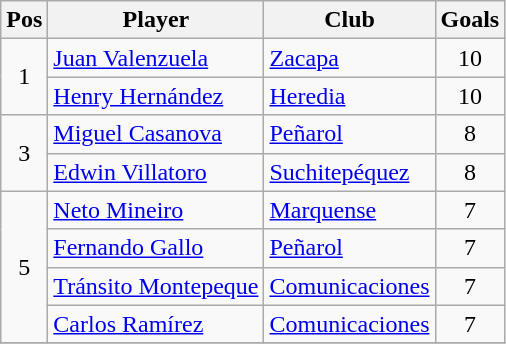<table class="wikitable">
<tr>
<th>Pos</th>
<th>Player</th>
<th>Club</th>
<th>Goals</th>
</tr>
<tr>
<td align=center rowspan=2>1</td>
<td> <a href='#'>Juan Valenzuela</a></td>
<td><a href='#'>Zacapa</a></td>
<td align=center>10</td>
</tr>
<tr>
<td> <a href='#'>Henry Hernández</a></td>
<td><a href='#'>Heredia</a></td>
<td align=center>10</td>
</tr>
<tr>
<td align=center rowspan=2>3</td>
<td> <a href='#'>Miguel Casanova</a></td>
<td><a href='#'>Peñarol</a></td>
<td align=center>8</td>
</tr>
<tr>
<td> <a href='#'>Edwin Villatoro</a></td>
<td><a href='#'>Suchitepéquez</a></td>
<td align=center>8</td>
</tr>
<tr>
<td align=center rowspan=4>5</td>
<td> <a href='#'>Neto Mineiro</a></td>
<td><a href='#'>Marquense</a></td>
<td align=center>7</td>
</tr>
<tr>
<td> <a href='#'>Fernando Gallo</a></td>
<td><a href='#'>Peñarol</a></td>
<td align=center>7</td>
</tr>
<tr>
<td> <a href='#'>Tránsito Montepeque</a></td>
<td><a href='#'>Comunicaciones</a></td>
<td align=center>7</td>
</tr>
<tr>
<td> <a href='#'>Carlos Ramírez</a></td>
<td><a href='#'>Comunicaciones</a></td>
<td align=center>7</td>
</tr>
<tr>
</tr>
</table>
